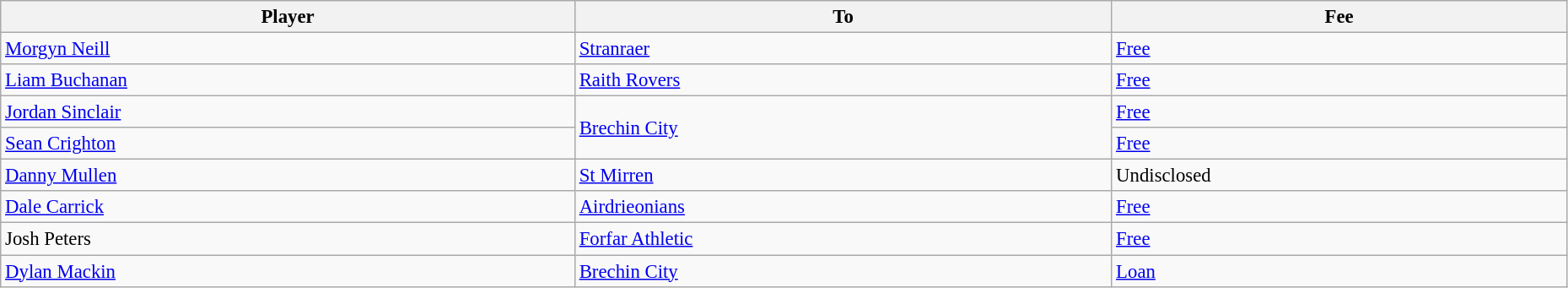<table class="wikitable" style="text-align:center; font-size:95%;width:98%; text-align:left">
<tr>
<th>Player</th>
<th>To</th>
<th>Fee</th>
</tr>
<tr>
<td> <a href='#'>Morgyn Neill</a></td>
<td> <a href='#'>Stranraer</a></td>
<td><a href='#'>Free</a></td>
</tr>
<tr>
<td> <a href='#'>Liam Buchanan</a></td>
<td> <a href='#'>Raith Rovers</a></td>
<td><a href='#'>Free</a></td>
</tr>
<tr>
<td> <a href='#'>Jordan Sinclair</a></td>
<td rowspan=2> <a href='#'>Brechin City</a></td>
<td><a href='#'>Free</a></td>
</tr>
<tr>
<td> <a href='#'>Sean Crighton</a></td>
<td><a href='#'>Free</a></td>
</tr>
<tr>
<td> <a href='#'>Danny Mullen</a></td>
<td> <a href='#'>St Mirren</a></td>
<td>Undisclosed</td>
</tr>
<tr>
<td> <a href='#'>Dale Carrick</a></td>
<td> <a href='#'>Airdrieonians</a></td>
<td><a href='#'>Free</a></td>
</tr>
<tr>
<td> Josh Peters</td>
<td> <a href='#'>Forfar Athletic</a></td>
<td><a href='#'>Free</a></td>
</tr>
<tr>
<td> <a href='#'>Dylan Mackin</a></td>
<td> <a href='#'>Brechin City</a></td>
<td><a href='#'>Loan</a></td>
</tr>
</table>
